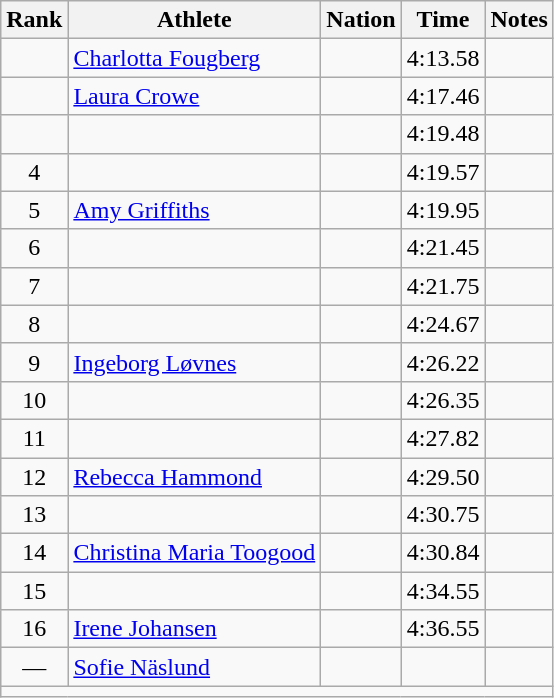<table class="wikitable sortable" style="text-align:center;">
<tr>
<th scope="col" style="width: 10px;">Rank</th>
<th scope="col">Athlete</th>
<th scope="col">Nation</th>
<th scope="col">Time</th>
<th scope="col">Notes</th>
</tr>
<tr>
<td></td>
<td align=left><a href='#'>Charlotta Fougberg</a></td>
<td align=left></td>
<td>4:13.58</td>
<td></td>
</tr>
<tr>
<td></td>
<td align=left><a href='#'>Laura Crowe</a></td>
<td align=left></td>
<td>4:17.46</td>
<td></td>
</tr>
<tr>
<td></td>
<td align=left></td>
<td align=left></td>
<td>4:19.48</td>
<td></td>
</tr>
<tr>
<td>4</td>
<td align=left></td>
<td align=left></td>
<td>4:19.57</td>
<td></td>
</tr>
<tr>
<td>5</td>
<td align=left><a href='#'>Amy Griffiths</a></td>
<td align=left></td>
<td>4:19.95</td>
<td></td>
</tr>
<tr>
<td>6</td>
<td align=left></td>
<td align=left></td>
<td>4:21.45</td>
<td></td>
</tr>
<tr>
<td>7</td>
<td align=left></td>
<td align=left></td>
<td>4:21.75</td>
<td></td>
</tr>
<tr>
<td>8</td>
<td align=left></td>
<td align=left></td>
<td>4:24.67</td>
<td></td>
</tr>
<tr>
<td>9</td>
<td align=left><a href='#'>Ingeborg Løvnes</a></td>
<td align=left></td>
<td>4:26.22</td>
<td></td>
</tr>
<tr>
<td>10</td>
<td align=left></td>
<td align=left></td>
<td>4:26.35</td>
<td></td>
</tr>
<tr>
<td>11</td>
<td align=left></td>
<td align=left></td>
<td>4:27.82</td>
<td></td>
</tr>
<tr>
<td>12</td>
<td align=left><a href='#'>Rebecca Hammond</a></td>
<td align=left></td>
<td>4:29.50</td>
<td></td>
</tr>
<tr>
<td>13</td>
<td align=left></td>
<td align=left></td>
<td>4:30.75</td>
<td></td>
</tr>
<tr>
<td>14</td>
<td align=left><a href='#'>Christina Maria Toogood</a></td>
<td align=left></td>
<td>4:30.84</td>
<td></td>
</tr>
<tr>
<td>15</td>
<td align=left></td>
<td align=left></td>
<td>4:34.55</td>
<td></td>
</tr>
<tr>
<td>16</td>
<td align="left"><a href='#'>Irene Johansen</a></td>
<td align="left"></td>
<td>4:36.55</td>
<td></td>
</tr>
<tr>
<td>—</td>
<td align="left"><a href='#'>Sofie Näslund</a></td>
<td align="left"></td>
<td></td>
<td></td>
</tr>
<tr class="sortbottom">
<td colspan="5"></td>
</tr>
</table>
